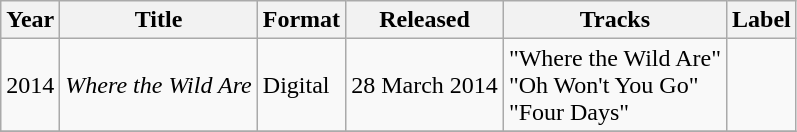<table class="wikitable">
<tr>
<th>Year</th>
<th>Title</th>
<th>Format</th>
<th>Released</th>
<th>Tracks</th>
<th>Label</th>
</tr>
<tr>
<td>2014</td>
<td><em>Where the Wild Are</em></td>
<td>Digital</td>
<td>28 March 2014</td>
<td>"Where the Wild Are"<br>"Oh Won't You Go"<br>"Four Days"</td>
<td></td>
</tr>
<tr>
</tr>
</table>
